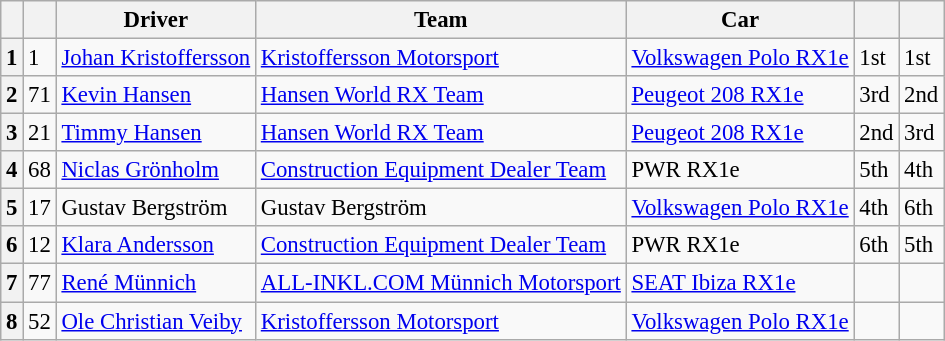<table class="wikitable" style="font-size:95%">
<tr>
<th></th>
<th></th>
<th>Driver</th>
<th>Team</th>
<th>Car</th>
<th></th>
<th></th>
</tr>
<tr>
<th>1</th>
<td>1</td>
<td> <a href='#'>Johan Kristoffersson</a></td>
<td><a href='#'>Kristoffersson Motorsport</a></td>
<td><a href='#'>Volkswagen Polo RX1e</a></td>
<td>1st</td>
<td>1st</td>
</tr>
<tr>
<th>2</th>
<td>71</td>
<td> <a href='#'>Kevin Hansen</a></td>
<td><a href='#'>Hansen World RX Team</a></td>
<td><a href='#'>Peugeot 208 RX1e</a></td>
<td>3rd</td>
<td>2nd</td>
</tr>
<tr>
<th>3</th>
<td>21</td>
<td> <a href='#'>Timmy Hansen</a></td>
<td><a href='#'>Hansen World RX Team</a></td>
<td><a href='#'>Peugeot 208 RX1e</a></td>
<td>2nd</td>
<td>3rd</td>
</tr>
<tr>
<th>4</th>
<td>68</td>
<td> <a href='#'>Niclas Grönholm</a></td>
<td><a href='#'>Construction Equipment Dealer Team</a></td>
<td>PWR RX1e</td>
<td>5th</td>
<td>4th</td>
</tr>
<tr>
<th>5</th>
<td>17</td>
<td> Gustav Bergström</td>
<td>Gustav Bergström</td>
<td><a href='#'>Volkswagen Polo RX1e</a></td>
<td>4th</td>
<td>6th</td>
</tr>
<tr>
<th>6</th>
<td>12</td>
<td> <a href='#'>Klara Andersson</a></td>
<td><a href='#'>Construction Equipment Dealer Team</a></td>
<td>PWR RX1e</td>
<td>6th</td>
<td>5th</td>
</tr>
<tr>
<th>7</th>
<td>77</td>
<td> <a href='#'>René Münnich</a></td>
<td><a href='#'>ALL-INKL.COM Münnich Motorsport</a></td>
<td><a href='#'>SEAT Ibiza RX1e</a></td>
<td><strong></strong></td>
<td><strong></strong></td>
</tr>
<tr>
<th>8</th>
<td>52</td>
<td> <a href='#'>Ole Christian Veiby</a></td>
<td><a href='#'>Kristoffersson Motorsport</a></td>
<td><a href='#'>Volkswagen Polo RX1e</a></td>
<td><strong></strong></td>
<td><strong></strong></td>
</tr>
</table>
